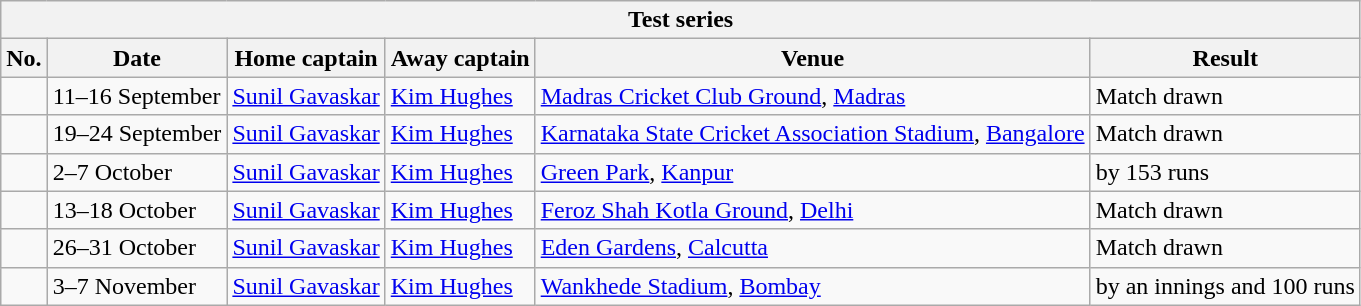<table class="wikitable">
<tr>
<th colspan="9">Test series</th>
</tr>
<tr>
<th>No.</th>
<th>Date</th>
<th>Home captain</th>
<th>Away captain</th>
<th>Venue</th>
<th>Result</th>
</tr>
<tr>
<td></td>
<td>11–16 September</td>
<td><a href='#'>Sunil Gavaskar</a></td>
<td><a href='#'>Kim Hughes</a></td>
<td><a href='#'>Madras Cricket Club Ground</a>, <a href='#'>Madras</a></td>
<td>Match drawn</td>
</tr>
<tr>
<td></td>
<td>19–24 September</td>
<td><a href='#'>Sunil Gavaskar</a></td>
<td><a href='#'>Kim Hughes</a></td>
<td><a href='#'>Karnataka State Cricket Association Stadium</a>, <a href='#'>Bangalore</a></td>
<td>Match drawn</td>
</tr>
<tr>
<td></td>
<td>2–7 October</td>
<td><a href='#'>Sunil Gavaskar</a></td>
<td><a href='#'>Kim Hughes</a></td>
<td><a href='#'>Green Park</a>, <a href='#'>Kanpur</a></td>
<td> by 153 runs</td>
</tr>
<tr>
<td></td>
<td>13–18 October</td>
<td><a href='#'>Sunil Gavaskar</a></td>
<td><a href='#'>Kim Hughes</a></td>
<td><a href='#'>Feroz Shah Kotla Ground</a>, <a href='#'>Delhi</a></td>
<td>Match drawn</td>
</tr>
<tr>
<td></td>
<td>26–31 October</td>
<td><a href='#'>Sunil Gavaskar</a></td>
<td><a href='#'>Kim Hughes</a></td>
<td><a href='#'>Eden Gardens</a>, <a href='#'>Calcutta</a></td>
<td>Match drawn</td>
</tr>
<tr>
<td></td>
<td>3–7 November</td>
<td><a href='#'>Sunil Gavaskar</a></td>
<td><a href='#'>Kim Hughes</a></td>
<td><a href='#'>Wankhede Stadium</a>, <a href='#'>Bombay</a></td>
<td> by an innings and 100 runs</td>
</tr>
</table>
